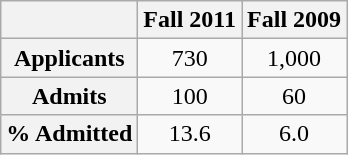<table class="wikitable" border="1" style="text-align:center">
<tr>
<th></th>
<th>Fall 2011</th>
<th>Fall 2009</th>
</tr>
<tr>
<th>Applicants</th>
<td>730</td>
<td>1,000</td>
</tr>
<tr>
<th>Admits</th>
<td>100</td>
<td>60</td>
</tr>
<tr>
<th>% Admitted</th>
<td>13.6</td>
<td>6.0</td>
</tr>
</table>
